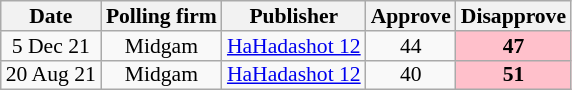<table class="wikitable sortable" style="text-align:center; font-size:90%; line-height:13px">
<tr>
<th>Date</th>
<th>Polling firm</th>
<th>Publisher</th>
<th>Approve</th>
<th>Disapprove</th>
</tr>
<tr>
<td data-sort-value=2021-12-05>5 Dec 21</td>
<td>Midgam</td>
<td><a href='#'>HaHadashot 12</a></td>
<td>44</td>
<td style=background:pink><strong>47</strong></td>
</tr>
<tr>
<td data-sort-value=2021-08-20>20 Aug 21</td>
<td>Midgam</td>
<td><a href='#'>HaHadashot 12</a></td>
<td>40</td>
<td style=background:pink><strong>51</strong></td>
</tr>
</table>
